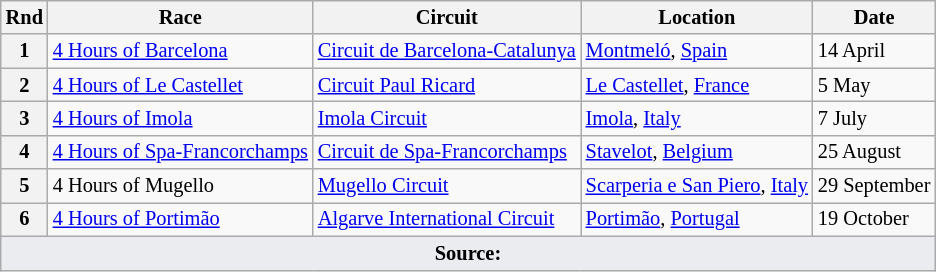<table class="wikitable" style="font-size: 85%;">
<tr>
<th>Rnd</th>
<th>Race</th>
<th>Circuit</th>
<th>Location</th>
<th>Date</th>
</tr>
<tr>
<th>1</th>
<td><a href='#'>4 Hours of Barcelona</a></td>
<td> <a href='#'>Circuit de Barcelona-Catalunya</a></td>
<td><a href='#'>Montmeló</a>, <a href='#'>Spain</a></td>
<td>14 April</td>
</tr>
<tr>
<th>2</th>
<td><a href='#'>4 Hours of Le Castellet</a></td>
<td> <a href='#'>Circuit Paul Ricard</a></td>
<td><a href='#'>Le Castellet</a>, <a href='#'>France</a></td>
<td>5 May</td>
</tr>
<tr>
<th>3</th>
<td><a href='#'>4 Hours of Imola</a></td>
<td> <a href='#'>Imola Circuit</a></td>
<td><a href='#'>Imola</a>, <a href='#'>Italy</a></td>
<td>7 July</td>
</tr>
<tr>
<th>4</th>
<td nowrap><a href='#'>4 Hours of Spa-Francorchamps</a></td>
<td nowrap> <a href='#'>Circuit de Spa-Francorchamps</a></td>
<td><a href='#'>Stavelot</a>, <a href='#'>Belgium</a></td>
<td>25 August</td>
</tr>
<tr>
<th>5</th>
<td>4 Hours of Mugello</td>
<td> <a href='#'>Mugello Circuit</a></td>
<td nowrap><a href='#'>Scarperia e San Piero</a>, <a href='#'>Italy</a></td>
<td nowrap>29 September</td>
</tr>
<tr>
<th>6</th>
<td><a href='#'>4 Hours of Portimão</a></td>
<td> <a href='#'>Algarve International Circuit</a></td>
<td><a href='#'>Portimão</a>, <a href='#'>Portugal</a></td>
<td>19 October</td>
</tr>
<tr class="sortbottom">
<td colspan="5" style="background-color:#EAECF0;text-align:center"><strong>Source:</strong></td>
</tr>
</table>
